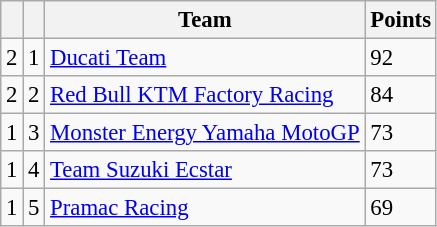<table class="wikitable" style="font-size: 95%;">
<tr>
<th></th>
<th></th>
<th>Team</th>
<th>Points</th>
</tr>
<tr>
<td> 2</td>
<td align=center>1</td>
<td> <a href='#'>Ducati Team</a></td>
<td align=left>92</td>
</tr>
<tr>
<td> 2</td>
<td align=center>2</td>
<td> <a href='#'>Red Bull KTM Factory Racing</a></td>
<td align=left>84</td>
</tr>
<tr>
<td> 1</td>
<td align=center>3</td>
<td> <a href='#'>Monster Energy Yamaha MotoGP</a></td>
<td align=left>73</td>
</tr>
<tr>
<td> 1</td>
<td align=center>4</td>
<td> <a href='#'>Team Suzuki Ecstar</a></td>
<td align=left>73</td>
</tr>
<tr>
<td> 1</td>
<td align=center>5</td>
<td> <a href='#'>Pramac Racing</a></td>
<td align=left>69</td>
</tr>
</table>
